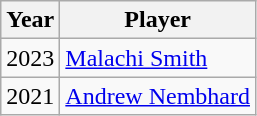<table class="wikitable outercollapse">
<tr>
<th>Year</th>
<th>Player</th>
</tr>
<tr>
<td>2023</td>
<td><a href='#'>Malachi Smith</a></td>
</tr>
<tr>
<td>2021</td>
<td><a href='#'>Andrew Nembhard</a></td>
</tr>
</table>
